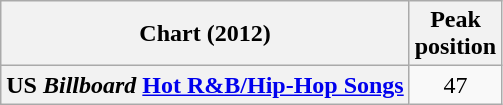<table class="wikitable plainrowheaders">
<tr>
<th>Chart (2012)</th>
<th>Peak<br>position</th>
</tr>
<tr>
<th scope="row">US <em>Billboard</em> <a href='#'>Hot R&B/Hip-Hop Songs</a></th>
<td align="center">47</td>
</tr>
</table>
